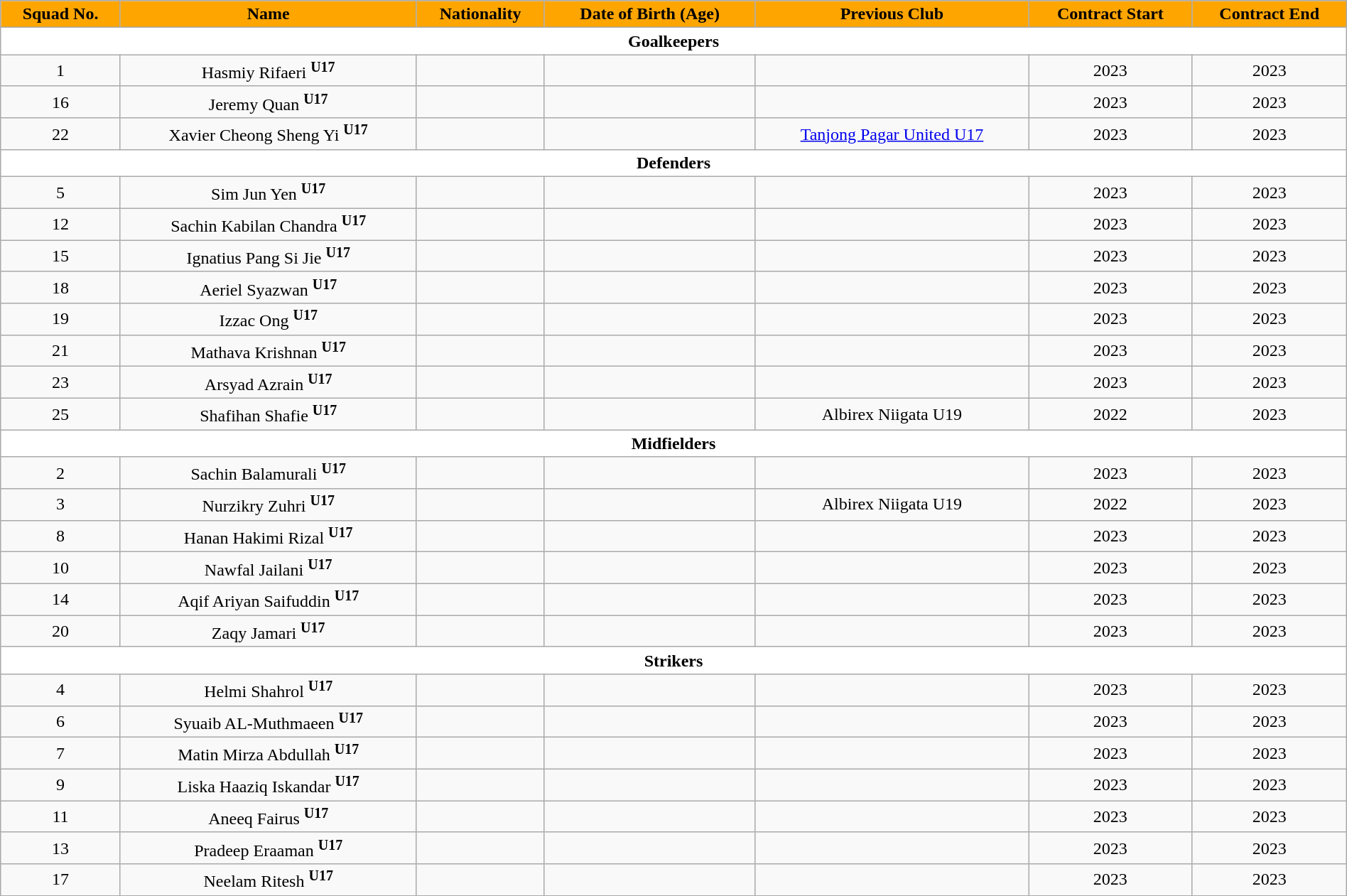<table class="wikitable" style="text-align:center; font-size:100%; width:100%;">
<tr>
<th style="background:#FFA500; color:black; text-align:center;">Squad No.</th>
<th style="background:#FFA500; color:black; text-align:center;">Name</th>
<th style="background:#FFA500; color:black; text-align:center;">Nationality</th>
<th style="background:#FFA500; color:black; text-align:center;">Date of Birth (Age)</th>
<th style="background:#FFA500; color:black; text-align:center;">Previous Club</th>
<th style="background:#FFA500; color:black; text-align:center;">Contract Start</th>
<th style="background:#FFA500; color:black; text-align:center;">Contract End</th>
</tr>
<tr>
<th colspan="8" style="background:white; text-align:center">Goalkeepers</th>
</tr>
<tr>
<td>1</td>
<td>Hasmiy Rifaeri <sup><strong>U17</strong></sup></td>
<td></td>
<td></td>
<td></td>
<td>2023</td>
<td>2023</td>
</tr>
<tr>
<td>16</td>
<td>Jeremy Quan <sup><strong>U17</strong></sup></td>
<td></td>
<td></td>
<td></td>
<td>2023</td>
<td>2023</td>
</tr>
<tr>
<td>22</td>
<td>Xavier Cheong Sheng Yi <sup><strong>U17</strong></sup></td>
<td></td>
<td></td>
<td> <a href='#'>Tanjong Pagar United U17</a></td>
<td>2023</td>
<td>2023</td>
</tr>
<tr>
<th colspan="8" style="background:white; text-align:center">Defenders</th>
</tr>
<tr>
<td>5</td>
<td>Sim Jun Yen <sup><strong>U17</strong></sup></td>
<td></td>
<td></td>
<td></td>
<td>2023</td>
<td>2023</td>
</tr>
<tr>
<td>12</td>
<td>Sachin Kabilan Chandra <sup><strong>U17</strong></sup></td>
<td></td>
<td></td>
<td></td>
<td>2023</td>
<td>2023</td>
</tr>
<tr>
<td>15</td>
<td>Ignatius Pang Si Jie <sup><strong>U17</strong></sup></td>
<td></td>
<td></td>
<td></td>
<td>2023</td>
<td>2023</td>
</tr>
<tr>
<td>18</td>
<td>Aeriel Syazwan <sup><strong>U17</strong></sup></td>
<td></td>
<td></td>
<td></td>
<td>2023</td>
<td>2023</td>
</tr>
<tr>
<td>19</td>
<td>Izzac Ong <sup><strong>U17</strong></sup></td>
<td></td>
<td></td>
<td></td>
<td>2023</td>
<td>2023</td>
</tr>
<tr>
<td>21</td>
<td>Mathava Krishnan <sup><strong>U17</strong></sup></td>
<td></td>
<td></td>
<td></td>
<td>2023</td>
<td>2023</td>
</tr>
<tr>
<td>23</td>
<td>Arsyad Azrain <sup><strong>U17</strong></sup></td>
<td></td>
<td></td>
<td></td>
<td>2023</td>
<td>2023</td>
</tr>
<tr>
<td>25</td>
<td>Shafihan Shafie <sup><strong>U17</strong></sup></td>
<td></td>
<td></td>
<td> Albirex Niigata U19</td>
<td>2022</td>
<td>2023</td>
</tr>
<tr>
<th colspan="8" style="background:white; text-align:center">Midfielders</th>
</tr>
<tr>
<td>2</td>
<td>Sachin Balamurali <sup><strong>U17</strong></sup></td>
<td></td>
<td></td>
<td></td>
<td>2023</td>
<td>2023</td>
</tr>
<tr>
<td>3</td>
<td>Nurzikry Zuhri <sup><strong>U17</strong></sup></td>
<td></td>
<td></td>
<td> Albirex Niigata U19</td>
<td>2022</td>
<td>2023</td>
</tr>
<tr>
<td>8</td>
<td>Hanan Hakimi Rizal <sup><strong>U17</strong></sup></td>
<td></td>
<td></td>
<td></td>
<td>2023</td>
<td>2023</td>
</tr>
<tr>
<td>10</td>
<td>Nawfal Jailani <sup><strong>U17</strong></sup></td>
<td></td>
<td></td>
<td></td>
<td>2023</td>
<td>2023</td>
</tr>
<tr>
<td>14</td>
<td>Aqif Ariyan Saifuddin <sup><strong>U17</strong></sup></td>
<td></td>
<td></td>
<td></td>
<td>2023</td>
<td>2023</td>
</tr>
<tr>
<td>20</td>
<td>Zaqy Jamari <sup><strong>U17</strong></sup></td>
<td></td>
<td></td>
<td></td>
<td>2023</td>
<td>2023</td>
</tr>
<tr>
<th colspan="8" style="background:white; text-align:center">Strikers</th>
</tr>
<tr>
<td>4</td>
<td>Helmi Shahrol <sup><strong>U17</strong></sup></td>
<td></td>
<td></td>
<td></td>
<td>2023</td>
<td>2023</td>
</tr>
<tr>
<td>6</td>
<td>Syuaib AL-Muthmaeen <sup><strong>U17</strong></sup></td>
<td></td>
<td></td>
<td></td>
<td>2023</td>
<td>2023</td>
</tr>
<tr>
<td>7</td>
<td>Matin Mirza Abdullah <sup><strong>U17</strong></sup></td>
<td></td>
<td></td>
<td></td>
<td>2023</td>
<td>2023</td>
</tr>
<tr>
<td>9</td>
<td>Liska Haaziq Iskandar <sup><strong>U17</strong></sup></td>
<td></td>
<td></td>
<td></td>
<td>2023</td>
<td>2023</td>
</tr>
<tr>
<td>11</td>
<td>Aneeq Fairus <sup><strong>U17</strong></sup></td>
<td></td>
<td></td>
<td></td>
<td>2023</td>
<td>2023</td>
</tr>
<tr>
<td>13</td>
<td>Pradeep Eraaman <sup><strong>U17</strong></sup></td>
<td></td>
<td></td>
<td></td>
<td>2023</td>
<td>2023</td>
</tr>
<tr>
<td>17</td>
<td>Neelam Ritesh <sup><strong>U17</strong></sup></td>
<td></td>
<td></td>
<td></td>
<td>2023</td>
<td>2023</td>
</tr>
<tr>
</tr>
</table>
